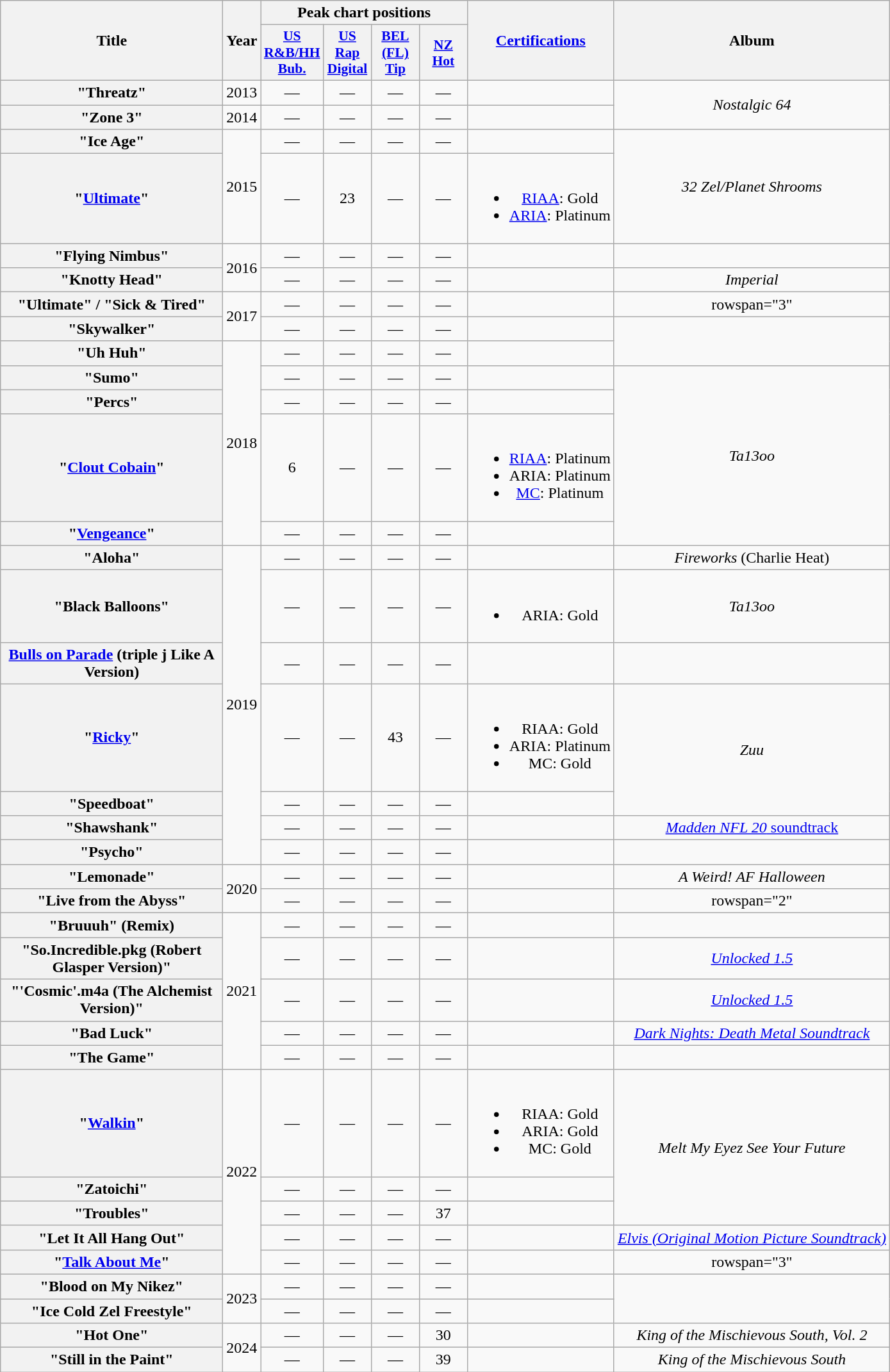<table class="wikitable plainrowheaders" style="text-align:center;">
<tr>
<th scope="col" rowspan="2" style="width:14em;">Title</th>
<th scope="col" rowspan="2">Year</th>
<th scope="col" colspan="4">Peak chart positions</th>
<th scope="col" rowspan="2"><a href='#'>Certifications</a></th>
<th scope="col" rowspan="2">Album</th>
</tr>
<tr>
<th scope="col" style="width:3em;font-size:90%;"><a href='#'>US<br>R&B/HH<br>Bub.</a><br></th>
<th scope="col" style="width:3em;font-size:90%;"><a href='#'>US<br>Rap<br>Digital</a><br></th>
<th scope="col" style="width:3em;font-size:90%;"><a href='#'>BEL<br>(FL)<br>Tip</a><br></th>
<th scope="col" style="width:3em;font-size:90%;"><a href='#'>NZ<br>Hot</a><br></th>
</tr>
<tr>
<th scope="row">"Threatz"<br></th>
<td>2013</td>
<td>—</td>
<td>—</td>
<td>—</td>
<td>—</td>
<td></td>
<td rowspan="2"><em>Nostalgic 64</em></td>
</tr>
<tr>
<th scope="row">"Zone 3"</th>
<td>2014</td>
<td>—</td>
<td>—</td>
<td>—</td>
<td>—</td>
<td></td>
</tr>
<tr>
<th scope="row">"Ice Age"<br></th>
<td rowspan="2">2015</td>
<td>—</td>
<td>—</td>
<td>—</td>
<td>—</td>
<td></td>
<td rowspan="2"><em>32 Zel/Planet Shrooms</em></td>
</tr>
<tr>
<th scope="row">"<a href='#'>Ultimate</a>"</th>
<td>—</td>
<td>23</td>
<td>—</td>
<td>—</td>
<td><br><ul><li><a href='#'>RIAA</a>: Gold</li><li><a href='#'>ARIA</a>: Platinum</li></ul></td>
</tr>
<tr>
<th scope="row">"Flying Nimbus"<br></th>
<td rowspan="2">2016</td>
<td>—</td>
<td>—</td>
<td>—</td>
<td>—</td>
<td></td>
<td></td>
</tr>
<tr>
<th scope="row">"Knotty Head"<br></th>
<td>—</td>
<td>—</td>
<td>—</td>
<td>—</td>
<td></td>
<td><em>Imperial</em></td>
</tr>
<tr>
<th scope="row">"Ultimate" / "Sick & Tired"<br></th>
<td rowspan="2">2017</td>
<td>—</td>
<td>—</td>
<td>—</td>
<td>—</td>
<td></td>
<td>rowspan="3" </td>
</tr>
<tr>
<th scope="row">"Skywalker"</th>
<td>—</td>
<td>—</td>
<td>—</td>
<td>—</td>
<td></td>
</tr>
<tr>
<th scope="row">"Uh Huh"<br></th>
<td rowspan="5">2018</td>
<td>—</td>
<td>—</td>
<td>—</td>
<td>—</td>
<td></td>
</tr>
<tr>
<th scope="row">"Sumo"</th>
<td>—</td>
<td>—</td>
<td>—</td>
<td>—</td>
<td></td>
<td rowspan="4"><em>Ta13oo</em></td>
</tr>
<tr>
<th scope="row">"Percs"</th>
<td>—</td>
<td>—</td>
<td>—</td>
<td>—</td>
<td></td>
</tr>
<tr>
<th scope="row">"<a href='#'>Clout Cobain</a>"</th>
<td>6</td>
<td>—</td>
<td>—</td>
<td>—</td>
<td><br><ul><li><a href='#'>RIAA</a>: Platinum</li><li>ARIA: Platinum</li><li><a href='#'>MC</a>: Platinum</li></ul></td>
</tr>
<tr>
<th scope="row">"<a href='#'>Vengeance</a>"<br></th>
<td>—</td>
<td>—</td>
<td>—</td>
<td>—</td>
<td></td>
</tr>
<tr>
<th scope="row">"Aloha"<br></th>
<td rowspan="7">2019</td>
<td>—</td>
<td>—</td>
<td>—</td>
<td>—</td>
<td></td>
<td><em>Fireworks</em> (Charlie Heat)</td>
</tr>
<tr>
<th scope="row">"Black Balloons"<br></th>
<td>—</td>
<td>—</td>
<td>—</td>
<td>—</td>
<td><br><ul><li>ARIA: Gold</li></ul></td>
<td><em>Ta13oo</em></td>
</tr>
<tr>
<th scope="row"><a href='#'>Bulls on Parade</a> (triple j Like A Version)</th>
<td>—</td>
<td>—</td>
<td>—</td>
<td>—</td>
<td></td>
<td></td>
</tr>
<tr>
<th scope="row">"<a href='#'>Ricky</a>"</th>
<td>—</td>
<td>—</td>
<td>43</td>
<td>—</td>
<td><br><ul><li>RIAA: Gold</li><li>ARIA: Platinum</li><li>MC: Gold</li></ul></td>
<td rowspan="2"><em>Zuu</em></td>
</tr>
<tr>
<th scope="row">"Speedboat"</th>
<td>—</td>
<td>—</td>
<td>—</td>
<td>—</td>
</tr>
<tr>
<th scope="row">"Shawshank"<br></th>
<td>—</td>
<td>—</td>
<td>—</td>
<td>—</td>
<td></td>
<td><a href='#'><em>Madden NFL 20</em> soundtrack</a></td>
</tr>
<tr>
<th scope="row">"Psycho"<br></th>
<td>—</td>
<td>—</td>
<td>—</td>
<td>—</td>
<td></td>
<td></td>
</tr>
<tr>
<th scope="row">"Lemonade"<br></th>
<td rowspan="2">2020</td>
<td>—</td>
<td>—</td>
<td>—</td>
<td>—</td>
<td></td>
<td><em>A Weird! AF Halloween</em></td>
</tr>
<tr>
<th scope="row">"Live from the Abyss"</th>
<td>—</td>
<td>—</td>
<td>—</td>
<td>—</td>
<td></td>
<td>rowspan="2" </td>
</tr>
<tr>
<th scope="row">"Bruuuh" (Remix)<br></th>
<td rowspan="5">2021</td>
<td>—</td>
<td>—</td>
<td>—</td>
<td>—</td>
<td></td>
</tr>
<tr>
<th scope="row">"So.Incredible.pkg (Robert Glasper Version)"<br></th>
<td>—</td>
<td>—</td>
<td>—</td>
<td>—</td>
<td></td>
<td><em><a href='#'>Unlocked 1.5</a></em></td>
</tr>
<tr>
<th scope="row">"'Cosmic'.m4a (The Alchemist Version)" <br></th>
<td>—</td>
<td>—</td>
<td>—</td>
<td>—</td>
<td></td>
<td><em><a href='#'>Unlocked 1.5</a></em></td>
</tr>
<tr>
<th scope="row">"Bad Luck" <br></th>
<td>—</td>
<td>—</td>
<td>—</td>
<td>—</td>
<td></td>
<td><a href='#'><em>Dark Nights: Death Metal Soundtrack</em></a></td>
</tr>
<tr>
<th scope="row">"The Game"</th>
<td>—</td>
<td>—</td>
<td>—</td>
<td>—</td>
<td></td>
<td></td>
</tr>
<tr>
<th scope="row">"<a href='#'>Walkin</a>"<br></th>
<td rowspan="5">2022</td>
<td>—</td>
<td>—</td>
<td>—</td>
<td>—</td>
<td><br><ul><li>RIAA: Gold</li><li>ARIA: Gold</li><li>MC: Gold</li></ul></td>
<td rowspan="3"><em>Melt My Eyez See Your Future</em></td>
</tr>
<tr>
<th scope="row">"Zatoichi"<br></th>
<td>—</td>
<td>—</td>
<td>—</td>
<td>—</td>
<td></td>
</tr>
<tr>
<th scope="row">"Troubles"<br></th>
<td>—</td>
<td>—</td>
<td>—</td>
<td>37</td>
<td></td>
</tr>
<tr>
<th scope="row">"Let It All Hang Out" <br></th>
<td>—</td>
<td>—</td>
<td>—</td>
<td>—</td>
<td></td>
<td><em><a href='#'>Elvis (Original Motion Picture Soundtrack)</a></em></td>
</tr>
<tr>
<th scope="row">"<a href='#'>Talk About Me</a>" <br></th>
<td>—</td>
<td>—</td>
<td>—</td>
<td>—</td>
<td></td>
<td>rowspan="3" </td>
</tr>
<tr>
<th scope="row">"Blood on My Nikez" <br></th>
<td rowspan="2">2023</td>
<td>—</td>
<td>—</td>
<td>—</td>
<td>—</td>
<td></td>
</tr>
<tr>
<th scope="row">"Ice Cold Zel Freestyle"<br></th>
<td>—</td>
<td>—</td>
<td>—</td>
<td>—</td>
<td></td>
</tr>
<tr>
<th scope="row">"Hot One"<br></th>
<td rowspan="2">2024</td>
<td>—</td>
<td>—</td>
<td>—</td>
<td>30</td>
<td></td>
<td><em>King of the Mischievous South, Vol. 2</em></td>
</tr>
<tr>
<th scope="row">"Still in the Paint"<br></th>
<td>—</td>
<td>—</td>
<td>—</td>
<td>39</td>
<td></td>
<td><em>King of the Mischievous South</em></td>
</tr>
</table>
